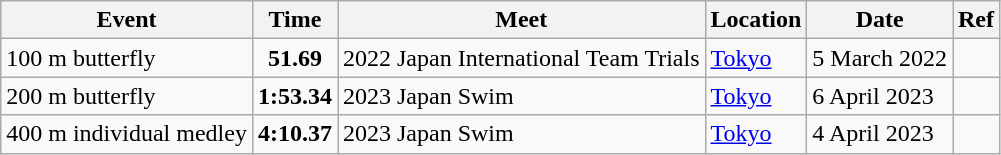<table class="wikitable">
<tr>
<th>Event</th>
<th>Time</th>
<th>Meet</th>
<th>Location</th>
<th>Date</th>
<th>Ref</th>
</tr>
<tr>
<td>100 m butterfly</td>
<td style="text-align:center;"><strong>51.69</strong></td>
<td>2022 Japan International Team Trials</td>
<td><a href='#'>Tokyo</a></td>
<td>5 March 2022</td>
<td style="text-align:center;"></td>
</tr>
<tr>
<td>200 m butterfly</td>
<td style="text-align:center;"><strong>1:53.34</strong></td>
<td>2023 Japan Swim</td>
<td><a href='#'>Tokyo</a></td>
<td>6 April 2023</td>
<td style="text-align:center;"></td>
</tr>
<tr>
<td>400 m individual medley</td>
<td style="text-align:center;"><strong>4:10.37</strong></td>
<td>2023 Japan Swim</td>
<td><a href='#'>Tokyo</a></td>
<td>4 April 2023</td>
<td style="text-align:center;"></td>
</tr>
</table>
